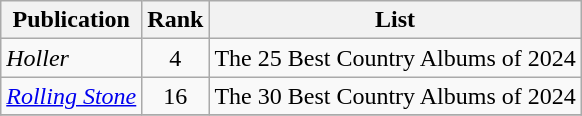<table class="wikitable plainrowheaders sortable">
<tr>
<th>Publication</th>
<th data-sort-type="number">Rank</th>
<th scope="col" class="unsortable">List</th>
</tr>
<tr>
<td><em>Holler</em></td>
<td align=center>4</td>
<td>The 25 Best Country Albums of 2024</td>
</tr>
<tr>
<td><em><a href='#'>Rolling Stone</a></em></td>
<td align=center>16</td>
<td>The 30 Best Country Albums of 2024</td>
</tr>
<tr>
</tr>
</table>
